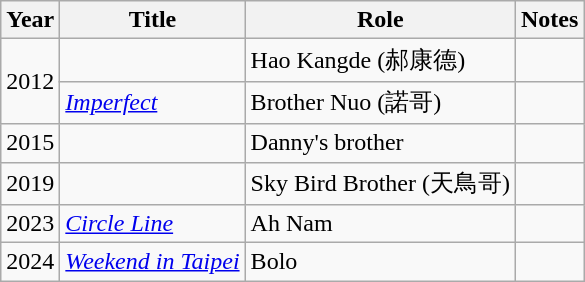<table class="wikitable">
<tr>
<th>Year</th>
<th>Title</th>
<th>Role</th>
<th>Notes</th>
</tr>
<tr>
<td rowspan="2">2012</td>
<td><em></em></td>
<td>Hao Kangde (郝康德)</td>
<td></td>
</tr>
<tr>
<td><em><a href='#'>Imperfect</a></em></td>
<td>Brother Nuo (諾哥)</td>
<td></td>
</tr>
<tr>
<td>2015</td>
<td><em></em></td>
<td>Danny's brother</td>
<td></td>
</tr>
<tr>
<td>2019</td>
<td><em></em></td>
<td>Sky Bird Brother (天鳥哥)</td>
<td></td>
</tr>
<tr>
<td>2023</td>
<td><em><a href='#'>Circle Line</a></em></td>
<td>Ah Nam</td>
<td></td>
</tr>
<tr>
<td>2024</td>
<td><em><a href='#'>Weekend in Taipei</a></em></td>
<td>Bolo</td>
<td></td>
</tr>
</table>
